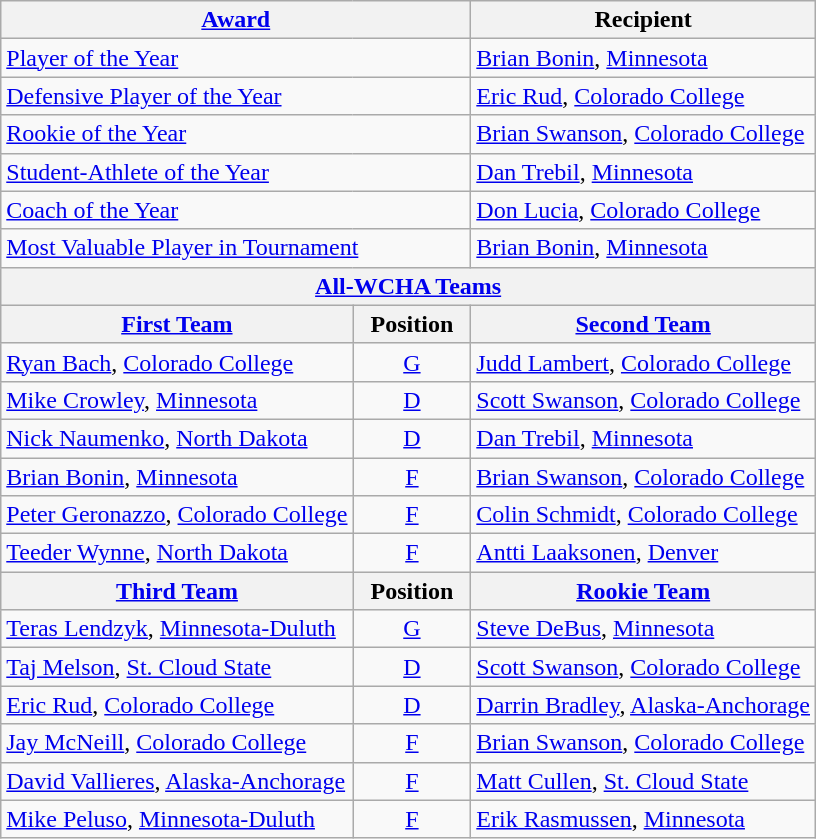<table class="wikitable">
<tr>
<th colspan=2><a href='#'>Award</a></th>
<th>Recipient</th>
</tr>
<tr>
<td colspan=2><a href='#'>Player of the Year</a></td>
<td><a href='#'>Brian Bonin</a>, <a href='#'>Minnesota</a></td>
</tr>
<tr>
<td colspan=2><a href='#'>Defensive Player of the Year</a></td>
<td><a href='#'>Eric Rud</a>, <a href='#'>Colorado College</a></td>
</tr>
<tr>
<td colspan=2><a href='#'>Rookie of the Year</a></td>
<td><a href='#'>Brian Swanson</a>, <a href='#'>Colorado College</a></td>
</tr>
<tr>
<td colspan=2><a href='#'>Student-Athlete of the Year</a></td>
<td><a href='#'>Dan Trebil</a>, <a href='#'>Minnesota</a></td>
</tr>
<tr>
<td colspan=2><a href='#'>Coach of the Year</a></td>
<td><a href='#'>Don Lucia</a>, <a href='#'>Colorado College</a></td>
</tr>
<tr>
<td colspan=2><a href='#'>Most Valuable Player in Tournament</a></td>
<td><a href='#'>Brian Bonin</a>, <a href='#'>Minnesota</a></td>
</tr>
<tr>
<th colspan=3><a href='#'>All-WCHA Teams</a></th>
</tr>
<tr>
<th><a href='#'>First Team</a></th>
<th>  Position  </th>
<th><a href='#'>Second Team</a></th>
</tr>
<tr>
<td><a href='#'>Ryan Bach</a>, <a href='#'>Colorado College</a></td>
<td align=center><a href='#'>G</a></td>
<td><a href='#'>Judd Lambert</a>, <a href='#'>Colorado College</a></td>
</tr>
<tr>
<td><a href='#'>Mike Crowley</a>, <a href='#'>Minnesota</a></td>
<td align=center><a href='#'>D</a></td>
<td><a href='#'>Scott Swanson</a>, <a href='#'>Colorado College</a></td>
</tr>
<tr>
<td><a href='#'>Nick Naumenko</a>, <a href='#'>North Dakota</a></td>
<td align=center><a href='#'>D</a></td>
<td><a href='#'>Dan Trebil</a>, <a href='#'>Minnesota</a></td>
</tr>
<tr>
<td><a href='#'>Brian Bonin</a>, <a href='#'>Minnesota</a></td>
<td align=center><a href='#'>F</a></td>
<td><a href='#'>Brian Swanson</a>, <a href='#'>Colorado College</a></td>
</tr>
<tr>
<td><a href='#'>Peter Geronazzo</a>, <a href='#'>Colorado College</a></td>
<td align=center><a href='#'>F</a></td>
<td><a href='#'>Colin Schmidt</a>, <a href='#'>Colorado College</a></td>
</tr>
<tr>
<td><a href='#'>Teeder Wynne</a>, <a href='#'>North Dakota</a></td>
<td align=center><a href='#'>F</a></td>
<td><a href='#'>Antti Laaksonen</a>, <a href='#'>Denver</a></td>
</tr>
<tr>
<th><a href='#'>Third Team</a></th>
<th>  Position  </th>
<th><a href='#'>Rookie Team</a></th>
</tr>
<tr>
<td><a href='#'>Teras Lendzyk</a>, <a href='#'>Minnesota-Duluth</a></td>
<td align=center><a href='#'>G</a></td>
<td><a href='#'>Steve DeBus</a>, <a href='#'>Minnesota</a></td>
</tr>
<tr>
<td><a href='#'>Taj Melson</a>, <a href='#'>St. Cloud State</a></td>
<td align=center><a href='#'>D</a></td>
<td><a href='#'>Scott Swanson</a>, <a href='#'>Colorado College</a></td>
</tr>
<tr>
<td><a href='#'>Eric Rud</a>, <a href='#'>Colorado College</a></td>
<td align=center><a href='#'>D</a></td>
<td><a href='#'>Darrin Bradley</a>, <a href='#'>Alaska-Anchorage</a></td>
</tr>
<tr>
<td><a href='#'>Jay McNeill</a>, <a href='#'>Colorado College</a></td>
<td align=center><a href='#'>F</a></td>
<td><a href='#'>Brian Swanson</a>, <a href='#'>Colorado College</a></td>
</tr>
<tr>
<td><a href='#'>David Vallieres</a>, <a href='#'>Alaska-Anchorage</a></td>
<td align=center><a href='#'>F</a></td>
<td><a href='#'>Matt Cullen</a>, <a href='#'>St. Cloud State</a></td>
</tr>
<tr>
<td><a href='#'>Mike Peluso</a>, <a href='#'>Minnesota-Duluth</a></td>
<td align=center><a href='#'>F</a></td>
<td><a href='#'>Erik Rasmussen</a>, <a href='#'>Minnesota</a></td>
</tr>
</table>
